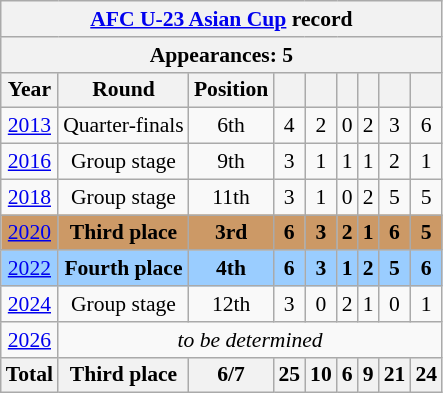<table class="wikitable" style="text-align: center;font-size:90%;">
<tr>
<th colspan=9><a href='#'>AFC U-23 Asian Cup</a> record</th>
</tr>
<tr>
<th colspan=9>Appearances: 5</th>
</tr>
<tr>
<th>Year</th>
<th>Round</th>
<th>Position</th>
<th></th>
<th></th>
<th></th>
<th></th>
<th></th>
<th></th>
</tr>
<tr>
<td> <a href='#'>2013</a></td>
<td>Quarter-finals</td>
<td>6th</td>
<td>4</td>
<td>2</td>
<td>0</td>
<td>2</td>
<td>3</td>
<td>6</td>
</tr>
<tr>
<td> <a href='#'>2016</a></td>
<td>Group stage</td>
<td>9th</td>
<td>3</td>
<td>1</td>
<td>1</td>
<td>1</td>
<td>2</td>
<td>1</td>
</tr>
<tr>
<td> <a href='#'>2018</a></td>
<td>Group stage</td>
<td>11th</td>
<td>3</td>
<td>1</td>
<td>0</td>
<td>2</td>
<td>5</td>
<td>5</td>
</tr>
<tr bgcolor=#cc9966>
<td> <a href='#'>2020</a></td>
<td><strong>Third place</strong></td>
<td><strong>3rd</strong></td>
<td><strong>6</strong></td>
<td><strong>3</strong></td>
<td><strong>2</strong></td>
<td><strong>1</strong></td>
<td><strong>6</strong></td>
<td><strong>5</strong></td>
</tr>
<tr bgcolor=#9acdff>
<td> <a href='#'>2022</a></td>
<td><strong>Fourth place</strong></td>
<td><strong>4th</strong></td>
<td><strong>6</strong></td>
<td><strong>3</strong></td>
<td><strong>1</strong></td>
<td><strong>2</strong></td>
<td><strong>5</strong></td>
<td><strong>6</strong></td>
</tr>
<tr>
<td> <a href='#'>2024</a></td>
<td>Group stage</td>
<td>12th</td>
<td>3</td>
<td>0</td>
<td>2</td>
<td>1</td>
<td>0</td>
<td>1</td>
</tr>
<tr>
<td> <a href='#'>2026</a></td>
<td rowspan=1 colspan=8><em>to be determined</em></td>
</tr>
<tr>
<th>Total</th>
<th>Third place</th>
<th>6/7</th>
<th>25</th>
<th>10</th>
<th>6</th>
<th>9</th>
<th>21</th>
<th>24</th>
</tr>
</table>
